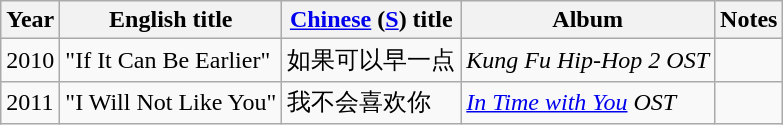<table class="wikitable sortable">
<tr>
<th>Year</th>
<th>English title</th>
<th><a href='#'>Chinese</a> (<a href='#'>S</a>) title</th>
<th>Album</th>
<th class="unsortable">Notes</th>
</tr>
<tr>
<td>2010</td>
<td>"If It Can Be Earlier"</td>
<td>如果可以早一点</td>
<td><em>Kung Fu Hip-Hop 2 OST</em></td>
<td></td>
</tr>
<tr>
<td>2011</td>
<td>"I Will Not Like You"</td>
<td>我不会喜欢你</td>
<td><em><a href='#'>In Time with You</a> OST</em></td>
<td></td>
</tr>
</table>
